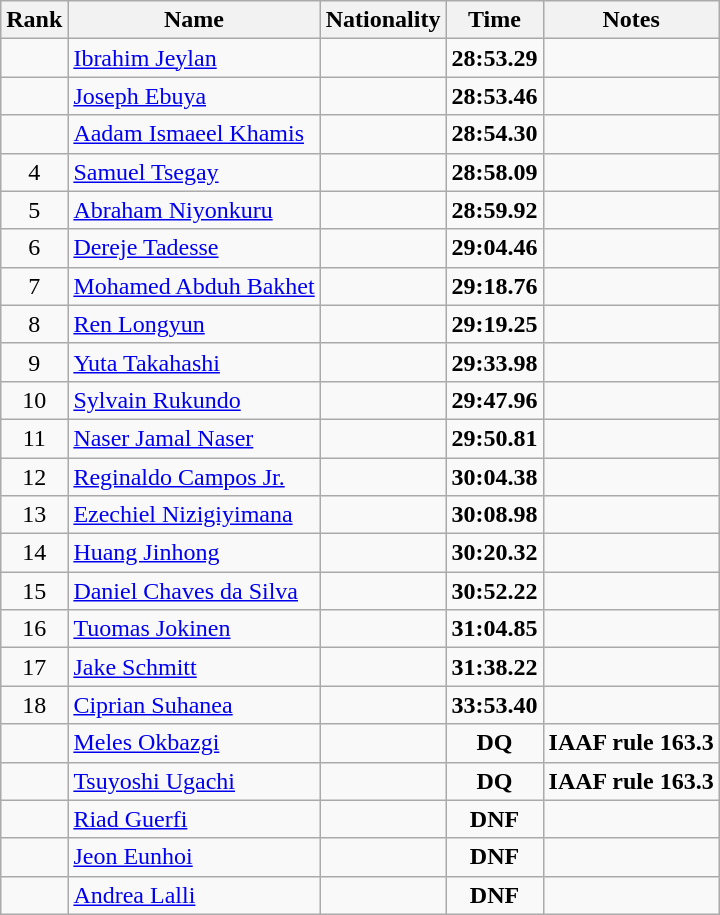<table class="wikitable sortable" style="text-align:center">
<tr>
<th>Rank</th>
<th>Name</th>
<th>Nationality</th>
<th>Time</th>
<th>Notes</th>
</tr>
<tr>
<td></td>
<td align=left><a href='#'>Ibrahim Jeylan</a></td>
<td align=left></td>
<td><strong>28:53.29</strong></td>
<td></td>
</tr>
<tr>
<td></td>
<td align=left><a href='#'>Joseph Ebuya</a></td>
<td align=left></td>
<td><strong>28:53.46</strong></td>
<td></td>
</tr>
<tr>
<td></td>
<td align=left><a href='#'>Aadam Ismaeel Khamis</a></td>
<td align=left></td>
<td><strong>28:54.30</strong></td>
<td></td>
</tr>
<tr>
<td>4</td>
<td align=left><a href='#'>Samuel Tsegay</a></td>
<td align=left></td>
<td><strong>28:58.09</strong></td>
<td></td>
</tr>
<tr>
<td>5</td>
<td align=left><a href='#'>Abraham Niyonkuru</a></td>
<td align=left></td>
<td><strong>28:59.92</strong></td>
<td></td>
</tr>
<tr>
<td>6</td>
<td align=left><a href='#'>Dereje Tadesse</a></td>
<td align=left></td>
<td><strong>29:04.46</strong></td>
<td></td>
</tr>
<tr>
<td>7</td>
<td align=left><a href='#'>Mohamed Abduh Bakhet</a></td>
<td align=left></td>
<td><strong>29:18.76</strong></td>
<td></td>
</tr>
<tr>
<td>8</td>
<td align=left><a href='#'>Ren Longyun</a></td>
<td align=left></td>
<td><strong>29:19.25</strong></td>
<td></td>
</tr>
<tr>
<td>9</td>
<td align=left><a href='#'>Yuta Takahashi</a></td>
<td align=left></td>
<td><strong>29:33.98</strong></td>
<td></td>
</tr>
<tr>
<td>10</td>
<td align=left><a href='#'>Sylvain Rukundo</a></td>
<td align=left></td>
<td><strong>29:47.96</strong></td>
<td></td>
</tr>
<tr>
<td>11</td>
<td align=left><a href='#'>Naser Jamal Naser</a></td>
<td align=left></td>
<td><strong>29:50.81</strong></td>
<td></td>
</tr>
<tr>
<td>12</td>
<td align=left><a href='#'>Reginaldo Campos Jr.</a></td>
<td align=left></td>
<td><strong>30:04.38</strong></td>
<td></td>
</tr>
<tr>
<td>13</td>
<td align=left><a href='#'>Ezechiel Nizigiyimana</a></td>
<td align=left></td>
<td><strong>30:08.98</strong></td>
<td></td>
</tr>
<tr>
<td>14</td>
<td align=left><a href='#'>Huang Jinhong</a></td>
<td align=left></td>
<td><strong>30:20.32</strong></td>
<td></td>
</tr>
<tr>
<td>15</td>
<td align=left><a href='#'>Daniel Chaves da Silva</a></td>
<td align=left></td>
<td><strong>30:52.22</strong></td>
<td></td>
</tr>
<tr>
<td>16</td>
<td align=left><a href='#'>Tuomas Jokinen</a></td>
<td align=left></td>
<td><strong>31:04.85</strong></td>
<td></td>
</tr>
<tr>
<td>17</td>
<td align=left><a href='#'>Jake Schmitt</a></td>
<td align=left></td>
<td><strong>31:38.22</strong></td>
<td></td>
</tr>
<tr>
<td>18</td>
<td align=left><a href='#'>Ciprian Suhanea</a></td>
<td align=left></td>
<td><strong>33:53.40</strong></td>
<td></td>
</tr>
<tr>
<td></td>
<td align=left><a href='#'>Meles Okbazgi</a></td>
<td align=left></td>
<td><strong>DQ</strong></td>
<td><strong>IAAF rule 163.3</strong></td>
</tr>
<tr>
<td></td>
<td align=left><a href='#'>Tsuyoshi Ugachi</a></td>
<td align=left></td>
<td><strong>DQ</strong></td>
<td><strong>IAAF rule 163.3</strong></td>
</tr>
<tr>
<td></td>
<td align=left><a href='#'>Riad Guerfi</a></td>
<td align=left></td>
<td><strong>DNF</strong></td>
<td></td>
</tr>
<tr>
<td></td>
<td align=left><a href='#'>Jeon Eunhoi</a></td>
<td align=left></td>
<td><strong>DNF</strong></td>
<td></td>
</tr>
<tr>
<td></td>
<td align=left><a href='#'>Andrea Lalli</a></td>
<td align=left></td>
<td><strong>DNF</strong></td>
<td></td>
</tr>
</table>
